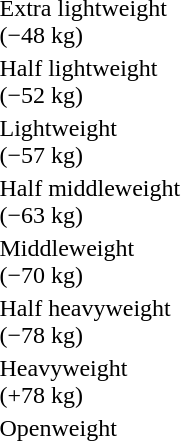<table>
<tr>
<td rowspan=2>Extra lightweight<br>(−48 kg) </td>
<td rowspan=2></td>
<td rowspan=2></td>
<td></td>
</tr>
<tr>
<td></td>
</tr>
<tr>
<td rowspan=2>Half lightweight<br>(−52 kg) </td>
<td rowspan=2></td>
<td rowspan=2></td>
<td></td>
</tr>
<tr>
<td></td>
</tr>
<tr>
<td rowspan=2>Lightweight<br>(−57 kg) </td>
<td rowspan=2></td>
<td rowspan=2></td>
<td></td>
</tr>
<tr>
<td></td>
</tr>
<tr>
<td rowspan=2>Half middleweight<br>(−63 kg) </td>
<td rowspan=2></td>
<td rowspan=2></td>
<td></td>
</tr>
<tr>
<td></td>
</tr>
<tr>
<td rowspan=2>Middleweight<br>(−70 kg) </td>
<td rowspan=2></td>
<td rowspan=2></td>
<td></td>
</tr>
<tr>
<td></td>
</tr>
<tr>
<td rowspan=2>Half heavyweight<br>(−78 kg) </td>
<td rowspan=2></td>
<td rowspan=2></td>
<td></td>
</tr>
<tr>
<td></td>
</tr>
<tr>
<td rowspan=2>Heavyweight<br>(+78 kg) </td>
<td rowspan=2></td>
<td rowspan=2></td>
<td></td>
</tr>
<tr>
<td></td>
</tr>
<tr>
<td rowspan=2>Openweight<br></td>
<td rowspan=2></td>
<td rowspan=2></td>
<td></td>
</tr>
<tr>
<td></td>
</tr>
</table>
